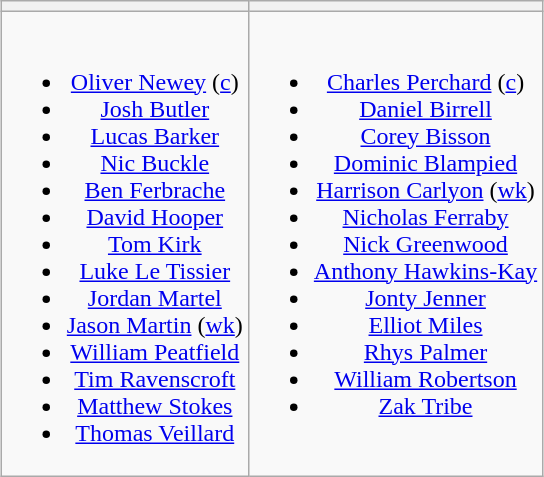<table class="wikitable" style="text-align:center; margin:auto">
<tr>
<th></th>
<th></th>
</tr>
<tr style="vertical-align:top">
<td><br><ul><li><a href='#'>Oliver Newey</a> (<a href='#'>c</a>)</li><li><a href='#'>Josh Butler</a></li><li><a href='#'>Lucas Barker</a></li><li><a href='#'>Nic Buckle</a></li><li><a href='#'>Ben Ferbrache</a></li><li><a href='#'>David Hooper</a></li><li><a href='#'>Tom Kirk</a></li><li><a href='#'>Luke Le Tissier</a></li><li><a href='#'>Jordan Martel</a></li><li><a href='#'>Jason Martin</a> (<a href='#'>wk</a>)</li><li><a href='#'>William Peatfield</a></li><li><a href='#'>Tim Ravenscroft</a></li><li><a href='#'>Matthew Stokes</a></li><li><a href='#'>Thomas Veillard</a></li></ul></td>
<td><br><ul><li><a href='#'>Charles Perchard</a> (<a href='#'>c</a>)</li><li><a href='#'>Daniel Birrell</a></li><li><a href='#'>Corey Bisson</a></li><li><a href='#'>Dominic Blampied</a></li><li><a href='#'>Harrison Carlyon</a> (<a href='#'>wk</a>)</li><li><a href='#'>Nicholas Ferraby</a></li><li><a href='#'>Nick Greenwood</a></li><li><a href='#'>Anthony Hawkins-Kay</a></li><li><a href='#'>Jonty Jenner</a></li><li><a href='#'>Elliot Miles</a></li><li><a href='#'>Rhys Palmer</a></li><li><a href='#'>William Robertson</a></li><li><a href='#'>Zak Tribe</a></li></ul></td>
</tr>
</table>
